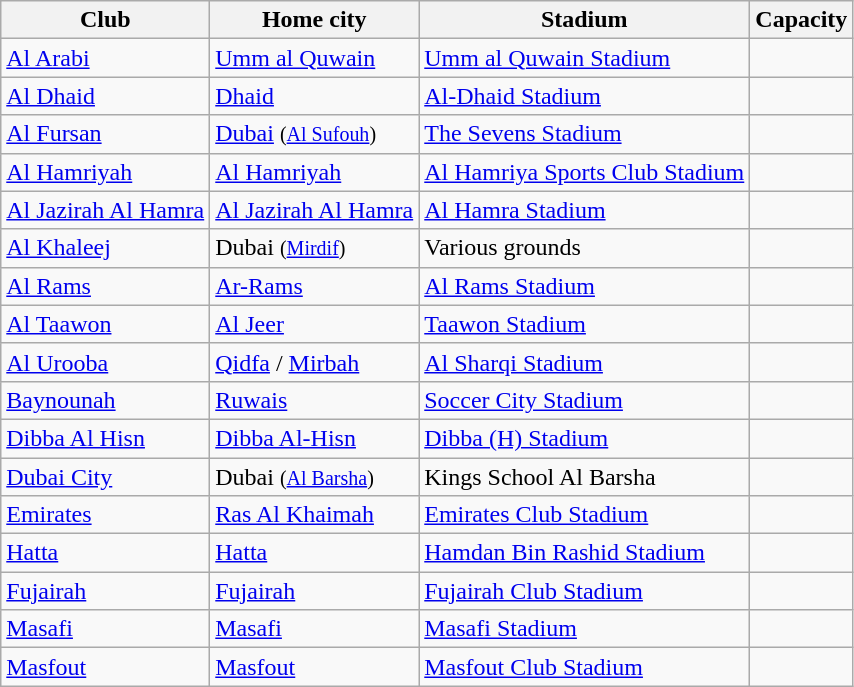<table class="wikitable sortable" style="text-align: left;">
<tr>
<th>Club</th>
<th>Home city</th>
<th>Stadium</th>
<th>Capacity</th>
</tr>
<tr>
<td><a href='#'>Al Arabi</a></td>
<td><a href='#'>Umm al Quwain</a></td>
<td><a href='#'>Umm al Quwain Stadium</a></td>
<td style="text-align:center;"></td>
</tr>
<tr>
<td><a href='#'>Al Dhaid</a></td>
<td><a href='#'>Dhaid</a></td>
<td><a href='#'>Al-Dhaid Stadium</a></td>
<td style="text-align:center;"></td>
</tr>
<tr>
<td><a href='#'>Al Fursan</a></td>
<td><a href='#'>Dubai</a> <small>(<a href='#'>Al Sufouh</a>)</small></td>
<td><a href='#'>The Sevens Stadium</a></td>
<td style="text-align:center;"></td>
</tr>
<tr>
<td><a href='#'>Al Hamriyah</a></td>
<td><a href='#'>Al Hamriyah</a></td>
<td><a href='#'>Al Hamriya Sports Club Stadium</a></td>
<td style="text-align:center;"></td>
</tr>
<tr>
<td><a href='#'>Al Jazirah Al Hamra</a></td>
<td><a href='#'>Al Jazirah Al Hamra</a></td>
<td><a href='#'>Al Hamra Stadium</a></td>
<td style="text-align:center;"></td>
</tr>
<tr>
<td><a href='#'>Al Khaleej</a></td>
<td>Dubai <small>(<a href='#'>Mirdif</a>)</small></td>
<td>Various grounds</td>
<td style="text-align:center;"></td>
</tr>
<tr>
<td><a href='#'>Al Rams</a></td>
<td><a href='#'>Ar-Rams</a></td>
<td><a href='#'>Al Rams Stadium</a></td>
<td style="text-align:center;"></td>
</tr>
<tr>
<td><a href='#'>Al Taawon</a></td>
<td><a href='#'>Al Jeer</a></td>
<td><a href='#'>Taawon Stadium</a></td>
<td style="text-align:center;"></td>
</tr>
<tr>
<td><a href='#'>Al Urooba</a></td>
<td><a href='#'>Qidfa</a> / <a href='#'>Mirbah</a></td>
<td><a href='#'>Al Sharqi Stadium</a></td>
<td style="text-align:center;"></td>
</tr>
<tr>
<td><a href='#'>Baynounah</a></td>
<td><a href='#'>Ruwais</a></td>
<td><a href='#'>Soccer City Stadium</a></td>
<td style="text-align:center;"></td>
</tr>
<tr>
<td><a href='#'>Dibba Al Hisn</a></td>
<td><a href='#'>Dibba Al-Hisn</a></td>
<td><a href='#'>Dibba (H) Stadium</a></td>
<td style="text-align:center;"></td>
</tr>
<tr>
<td><a href='#'>Dubai City</a></td>
<td>Dubai <small>(<a href='#'>Al Barsha</a>)</small></td>
<td>Kings School Al Barsha</td>
<td style="text-align:center;"></td>
</tr>
<tr>
<td><a href='#'>Emirates</a></td>
<td><a href='#'>Ras Al Khaimah</a></td>
<td><a href='#'>Emirates Club Stadium</a></td>
<td style="text-align:center;"></td>
</tr>
<tr>
<td><a href='#'>Hatta</a></td>
<td><a href='#'>Hatta</a></td>
<td><a href='#'>Hamdan Bin Rashid Stadium</a></td>
<td style="text-align:center;"></td>
</tr>
<tr>
<td><a href='#'>Fujairah</a></td>
<td><a href='#'>Fujairah</a></td>
<td><a href='#'>Fujairah Club Stadium</a></td>
<td style="text-align:center;"></td>
</tr>
<tr>
<td><a href='#'>Masafi</a></td>
<td><a href='#'>Masafi</a></td>
<td><a href='#'>Masafi Stadium</a></td>
<td style="text-align:center;"></td>
</tr>
<tr>
<td><a href='#'>Masfout</a></td>
<td><a href='#'>Masfout</a></td>
<td><a href='#'>Masfout Club Stadium</a></td>
<td style="text-align:center;"></td>
</tr>
</table>
